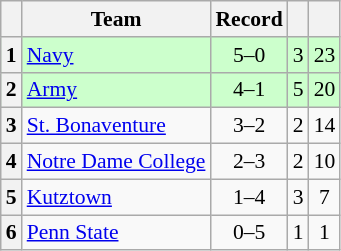<table class="wikitable sortable collapsible plainrowheaders" style="font-size:90%;">
<tr>
<th scope=col></th>
<th scope=col>Team</th>
<th scope=col>Record</th>
<th scope=col></th>
<th scope=col></th>
</tr>
<tr bgcolor=ccffcc>
<th align=center>1</th>
<td> <a href='#'>Navy</a></td>
<td align=center>5–0</td>
<td align=center>3</td>
<td align=center>23</td>
</tr>
<tr bgcolor=ccffcc>
<th align=center>2</th>
<td> <a href='#'>Army</a></td>
<td align=center>4–1</td>
<td align=center>5</td>
<td align=center>20</td>
</tr>
<tr>
<th align=center>3</th>
<td> <a href='#'>St. Bonaventure</a></td>
<td align=center>3–2</td>
<td align=center>2</td>
<td align=center>14</td>
</tr>
<tr>
<th align=center>4</th>
<td> <a href='#'>Notre Dame College</a></td>
<td align=center>2–3</td>
<td align=center>2</td>
<td align=center>10</td>
</tr>
<tr>
<th align=center>5</th>
<td> <a href='#'>Kutztown</a></td>
<td align=center>1–4</td>
<td align=center>3</td>
<td align=center>7</td>
</tr>
<tr>
<th align=center>6</th>
<td> <a href='#'>Penn State</a></td>
<td align=center>0–5</td>
<td align=center>1</td>
<td align=center>1</td>
</tr>
</table>
